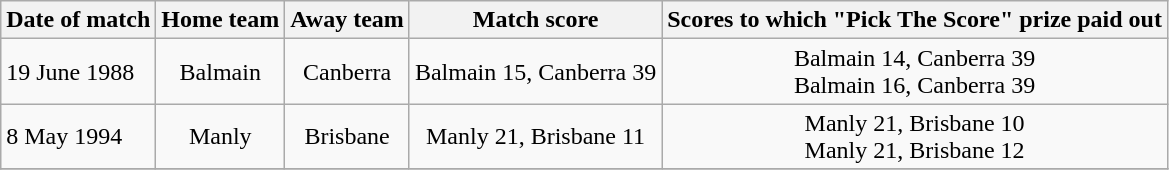<table class="wikitable">
<tr>
<th align="center">Date of match</th>
<th align="center">Home team</th>
<th align="center">Away team</th>
<th align="center">Match score</th>
<th align="center">Scores to which "Pick The Score" prize paid out</th>
</tr>
<tr>
<td>19 June 1988</td>
<td align="center">Balmain</td>
<td align="center">Canberra</td>
<td align="center">Balmain 15, Canberra 39</td>
<td align="center">Balmain 14, Canberra 39<br>Balmain 16, Canberra 39</td>
</tr>
<tr>
<td>8 May 1994</td>
<td align="center">Manly</td>
<td align="center">Brisbane</td>
<td align="center">Manly 21, Brisbane 11</td>
<td align="center">Manly 21, Brisbane 10<br>Manly 21, Brisbane 12</td>
</tr>
<tr>
</tr>
</table>
